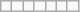<table class="wikitable">
<tr>
<td></td>
<td></td>
<td></td>
<td></td>
<td></td>
<td></td>
<td></td>
</tr>
</table>
